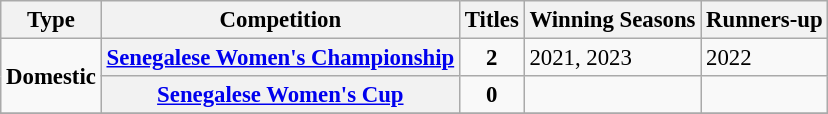<table class="wikitable plainrowheaders" style="font-size:95%; text-align:center;">
<tr>
<th style="width:5">Type</th>
<th style="width:5">Competition</th>
<th style="width:5">Titles</th>
<th style="width:5">Winning Seasons</th>
<th style="width:5">Runners-up</th>
</tr>
<tr>
<td rowspan="2"><strong>Domestic</strong></td>
<th scope=col><a href='#'>Senegalese Women's Championship</a></th>
<td><strong>2</strong></td>
<td align="left">2021, 2023</td>
<td align="left">2022</td>
</tr>
<tr>
<th scope=col><a href='#'>Senegalese Women's Cup</a></th>
<td><strong>0</strong></td>
<td align="left"></td>
<td align="left"></td>
</tr>
<tr>
</tr>
</table>
